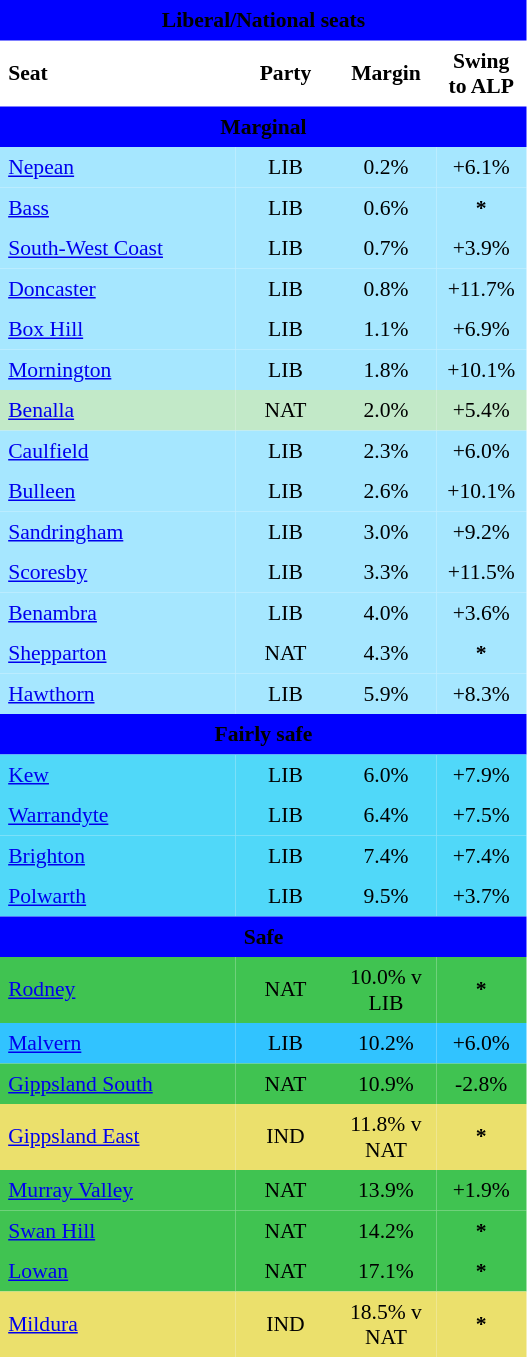<table class="toccolours" align="left" cellpadding="5" cellspacing="0" style="margin-right: .5em; margin-top: .4em; font-size: 90%; float:right">
<tr>
<td COLSPAN=4 align="center" width="102%" bgcolor="BLUE"><span><strong>Liberal/National seats</strong></span></td>
</tr>
<tr>
<td style="width:130px" align="left"><strong>Seat</strong></td>
<td style="width:50px" align="center"><strong>Party</strong></td>
<td style="width:50px" align="center"><strong>Margin</strong></td>
<td style="width:50px" align="center"><strong>Swing to ALP</strong></td>
</tr>
<tr>
<td COLSPAN=4 align="center" bgcolor="blue"><span><strong>Marginal</strong></span></td>
</tr>
<tr>
<td align="left" bgcolor="A6E7FF"><a href='#'>Nepean</a></td>
<td align="center" bgcolor="A6E7FF">LIB</td>
<td align="center" bgcolor="A6E7FF">0.2%</td>
<td align="center" bgcolor="A6E7FF">+6.1%</td>
</tr>
<tr>
<td align="left" bgcolor="A6E7FF"><a href='#'>Bass</a></td>
<td align="center" bgcolor="A6E7FF">LIB</td>
<td align="center" bgcolor="A6E7FF">0.6%</td>
<td align="center" bgcolor="A6E7FF"><strong>*</strong></td>
</tr>
<tr>
<td align="left" bgcolor="A6E7FF"><a href='#'>South-West Coast</a></td>
<td align="center" bgcolor="A6E7FF">LIB</td>
<td align="center" bgcolor="A6E7FF">0.7%</td>
<td align="center" bgcolor="A6E7FF">+3.9%</td>
</tr>
<tr>
<td align="left" bgcolor="A6E7FF"><a href='#'>Doncaster</a></td>
<td align="center" bgcolor="A6E7FF">LIB</td>
<td align="center" bgcolor="A6E7FF">0.8%</td>
<td align="center" bgcolor="A6E7FF">+11.7%</td>
</tr>
<tr>
<td align="left" bgcolor="A6E7FF"><a href='#'>Box Hill</a></td>
<td align="center" bgcolor="A6E7FF">LIB</td>
<td align="center" bgcolor="A6E7FF">1.1%</td>
<td align="center" bgcolor="A6E7FF">+6.9%</td>
</tr>
<tr>
<td align="left" bgcolor="A6E7FF"><a href='#'>Mornington</a></td>
<td align="center" bgcolor="A6E7FF">LIB</td>
<td align="center" bgcolor="A6E7FF">1.8%</td>
<td align="center" bgcolor="A6E7FF">+10.1%</td>
</tr>
<tr>
<td align="left" bgcolor="C2E9C8"><a href='#'>Benalla</a></td>
<td align="center" bgcolor="C2E9C8">NAT</td>
<td align="center" bgcolor="C2E9C8">2.0%</td>
<td align="center" bgcolor="C2E9C8">+5.4%</td>
</tr>
<tr>
<td align="left" bgcolor="A6E7FF"><a href='#'>Caulfield</a></td>
<td align="center" bgcolor="A6E7FF">LIB</td>
<td align="center" bgcolor="A6E7FF">2.3%</td>
<td align="center" bgcolor="A6E7FF">+6.0%</td>
</tr>
<tr>
<td align="left" bgcolor="A6E7FF"><a href='#'>Bulleen</a></td>
<td align="center" bgcolor="A6E7FF">LIB</td>
<td align="center" bgcolor="A6E7FF">2.6%</td>
<td align="center" bgcolor="A6E7FF">+10.1%</td>
</tr>
<tr>
<td align="left" bgcolor="A6E7FF"><a href='#'>Sandringham</a></td>
<td align="center" bgcolor="A6E7FF">LIB</td>
<td align="center" bgcolor="A6E7FF">3.0%</td>
<td align="center" bgcolor="A6E7FF">+9.2%</td>
</tr>
<tr>
<td align="left" bgcolor="A6E7FF"><a href='#'>Scoresby</a></td>
<td align="center" bgcolor="A6E7FF">LIB</td>
<td align="center" bgcolor="A6E7FF">3.3%</td>
<td align="center" bgcolor="A6E7FF">+11.5%</td>
</tr>
<tr>
<td align="left" bgcolor="A6E7FF"><a href='#'>Benambra</a></td>
<td align="center" bgcolor="A6E7FF">LIB</td>
<td align="center" bgcolor="A6E7FF">4.0%</td>
<td align="center" bgcolor="A6E7FF">+3.6%</td>
</tr>
<tr>
<td align="left" bgcolor="A6E7FF"><a href='#'>Shepparton</a></td>
<td align="center" bgcolor="A6E7FF">NAT</td>
<td align="center" bgcolor="A6E7FF">4.3%</td>
<td align="center" bgcolor="A6E7FF"><strong>*</strong></td>
</tr>
<tr>
<td align="left" bgcolor="A6E7FF"><a href='#'>Hawthorn</a></td>
<td align="center" bgcolor="A6E7FF">LIB</td>
<td align="center" bgcolor="A6E7FF">5.9%</td>
<td align="center" bgcolor="A6E7FF">+8.3%</td>
</tr>
<tr>
<td COLSPAN=4 align="center" bgcolor="blue"><span><strong>Fairly safe</strong></span></td>
</tr>
<tr>
<td align="left" bgcolor="50D8F9"><a href='#'>Kew</a></td>
<td align="center" bgcolor="50D8F9">LIB</td>
<td align="center" bgcolor="50D8F9">6.0%</td>
<td align="center" bgcolor="50D8F9">+7.9%</td>
</tr>
<tr>
<td align="left" bgcolor="50D8F9"><a href='#'>Warrandyte</a></td>
<td align="center" bgcolor="50D8F9">LIB</td>
<td align="center" bgcolor="50D8F9">6.4%</td>
<td align="center" bgcolor="50D8F9">+7.5%</td>
</tr>
<tr>
<td align="left" bgcolor="50D8F9"><a href='#'>Brighton</a></td>
<td align="center" bgcolor="50D8F9">LIB</td>
<td align="center" bgcolor="50D8F9">7.4%</td>
<td align="center" bgcolor="50D8F9">+7.4%</td>
</tr>
<tr>
<td align="left" bgcolor="50D8F9"><a href='#'>Polwarth</a></td>
<td align="center" bgcolor="50D8F9">LIB</td>
<td align="center" bgcolor="50D8F9">9.5%</td>
<td align="center" bgcolor="50D8F9">+3.7%</td>
</tr>
<tr>
<td colspan=4 align="center" bgcolor="blue"><span><strong>Safe</strong></span></td>
</tr>
<tr>
<td align="left" bgcolor="40C351"><a href='#'>Rodney</a></td>
<td align="center" bgcolor="40C351">NAT</td>
<td align="center" bgcolor="40C351">10.0% v LIB</td>
<td align="center" bgcolor="40C351"><strong>*</strong></td>
</tr>
<tr>
<td align="left" bgcolor="31C3FF"><a href='#'>Malvern</a></td>
<td align="center" bgcolor="31C3FF">LIB</td>
<td align="center" bgcolor="31C3FF">10.2%</td>
<td align="center" bgcolor="31C3FF">+6.0%</td>
</tr>
<tr>
<td align="left" bgcolor="40C351"><a href='#'>Gippsland South</a></td>
<td align="center" bgcolor="40C351">NAT</td>
<td align="center" bgcolor="40C351">10.9%</td>
<td align="center" bgcolor="40C351">-2.8%</td>
</tr>
<tr>
<td align="left" bgcolor="EBE06C"><a href='#'>Gippsland East</a></td>
<td align="center" bgcolor="EBE06C">IND</td>
<td align="center" bgcolor="EBE06C">11.8% v NAT</td>
<td align="center" bgcolor="EBE06C"><strong>*</strong></td>
</tr>
<tr>
<td align="left" bgcolor="40C351"><a href='#'>Murray Valley</a></td>
<td align="center" bgcolor="40C351">NAT</td>
<td align="center" bgcolor="40C351">13.9%</td>
<td align="center" bgcolor="40C351">+1.9%</td>
</tr>
<tr>
<td align="left" bgcolor="40C351"><a href='#'>Swan Hill</a></td>
<td align="center" bgcolor="40C351">NAT</td>
<td align="center" bgcolor="40C351">14.2%</td>
<td align="center" bgcolor="40C351"><strong>*</strong></td>
</tr>
<tr>
<td align="left" bgcolor="40C351"><a href='#'>Lowan</a></td>
<td align="center" bgcolor="40C351">NAT</td>
<td align="center" bgcolor="40C351">17.1%</td>
<td align="center" bgcolor="40C351"><strong>*</strong></td>
</tr>
<tr>
<td align="left" bgcolor="EBE06C"><a href='#'>Mildura</a></td>
<td align="center" bgcolor="EBE06C">IND</td>
<td align="center" bgcolor="EBE06C">18.5% v NAT</td>
<td align="center" bgcolor="EBE06C"><strong>*</strong></td>
</tr>
</table>
